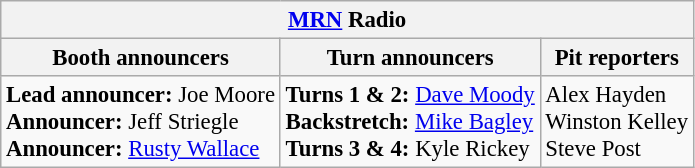<table class="wikitable" style="font-size: 95%">
<tr>
<th colspan="3"><a href='#'>MRN</a> Radio</th>
</tr>
<tr>
<th>Booth announcers</th>
<th>Turn announcers</th>
<th>Pit reporters</th>
</tr>
<tr>
<td><strong>Lead announcer:</strong> Joe Moore<br><strong>Announcer:</strong> Jeff Striegle<br><strong>Announcer:</strong> <a href='#'>Rusty Wallace</a></td>
<td><strong>Turns 1 & 2:</strong> <a href='#'>Dave Moody</a><br><strong>Backstretch:</strong> <a href='#'>Mike Bagley</a><br><strong>Turns 3 & 4:</strong> Kyle Rickey</td>
<td>Alex Hayden<br>Winston Kelley<br>Steve Post</td>
</tr>
</table>
